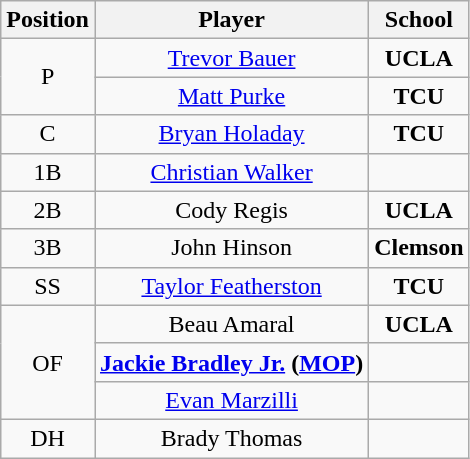<table class="wikitable" style=text-align:center>
<tr>
<th>Position</th>
<th>Player</th>
<th>School</th>
</tr>
<tr>
<td rowspan=2>P</td>
<td><a href='#'>Trevor Bauer</a></td>
<td style=><strong>UCLA</strong></td>
</tr>
<tr>
<td><a href='#'>Matt Purke</a></td>
<td style=><strong>TCU</strong></td>
</tr>
<tr>
<td>C</td>
<td><a href='#'>Bryan Holaday</a></td>
<td style=><strong>TCU</strong></td>
</tr>
<tr>
<td>1B</td>
<td><a href='#'>Christian Walker</a></td>
<td style=></td>
</tr>
<tr>
<td>2B</td>
<td>Cody Regis</td>
<td style=><strong>UCLA</strong></td>
</tr>
<tr>
<td>3B</td>
<td>John Hinson</td>
<td style=><strong>Clemson</strong></td>
</tr>
<tr>
<td>SS</td>
<td><a href='#'>Taylor Featherston</a></td>
<td style=><strong>TCU</strong></td>
</tr>
<tr>
<td rowspan=3>OF</td>
<td>Beau Amaral</td>
<td style=><strong>UCLA</strong></td>
</tr>
<tr>
<td><strong><a href='#'>Jackie Bradley Jr.</a> (<a href='#'>MOP</a>)</strong></td>
<td style=></td>
</tr>
<tr>
<td><a href='#'>Evan Marzilli</a></td>
<td style=></td>
</tr>
<tr>
<td>DH</td>
<td>Brady Thomas</td>
<td style=></td>
</tr>
</table>
